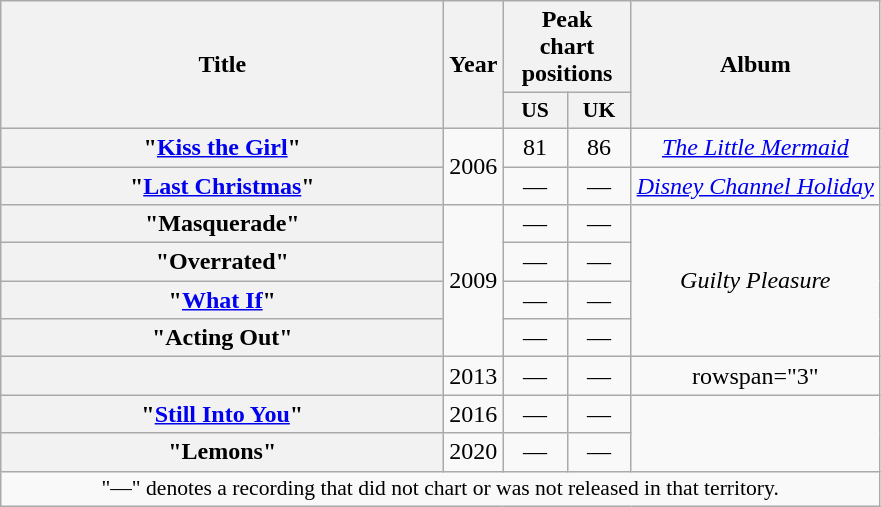<table class="wikitable plainrowheaders" style="text-align:center;" border="1">
<tr>
<th scope="col" rowspan="2" style="width:18em;">Title</th>
<th scope="col" rowspan="2">Year</th>
<th scope="col" colspan="2">Peak<br>chart<br>positions</th>
<th scope="col" rowspan="2">Album</th>
</tr>
<tr>
<th scope="col" style="width:2.5em;font-size:90%;">US<br></th>
<th scope="col" style="width:2.5em;font-size:90%;">UK<br></th>
</tr>
<tr>
<th scope="row">"<a href='#'>Kiss the Girl</a>"</th>
<td rowspan="2">2006</td>
<td>81</td>
<td>86</td>
<td><em><a href='#'>The Little Mermaid</a></em></td>
</tr>
<tr>
<th scope="row">"<a href='#'>Last Christmas</a>"</th>
<td>—</td>
<td>—</td>
<td><em><a href='#'>Disney Channel Holiday</a></em></td>
</tr>
<tr>
<th scope="row">"Masquerade"</th>
<td rowspan="4">2009</td>
<td>—</td>
<td>—</td>
<td rowspan="4"><em>Guilty Pleasure</em></td>
</tr>
<tr>
<th scope="row">"Overrated"</th>
<td>—</td>
<td>—</td>
</tr>
<tr>
<th scope="row">"<a href='#'>What If</a>"</th>
<td>—</td>
<td>—</td>
</tr>
<tr>
<th scope="row">"Acting Out"</th>
<td>—</td>
<td>—</td>
</tr>
<tr>
<th scope="row"></th>
<td>2013</td>
<td>—</td>
<td>—</td>
<td>rowspan="3" </td>
</tr>
<tr>
<th scope="row">"<a href='#'>Still Into You</a>"<br></th>
<td>2016</td>
<td>—</td>
<td>—</td>
</tr>
<tr>
<th scope="row">"Lemons"</th>
<td>2020</td>
<td>—</td>
<td>—</td>
</tr>
<tr>
<td colspan="5" style="font-size:90%">"—" denotes a recording that did not chart or was not released in that territory.</td>
</tr>
</table>
